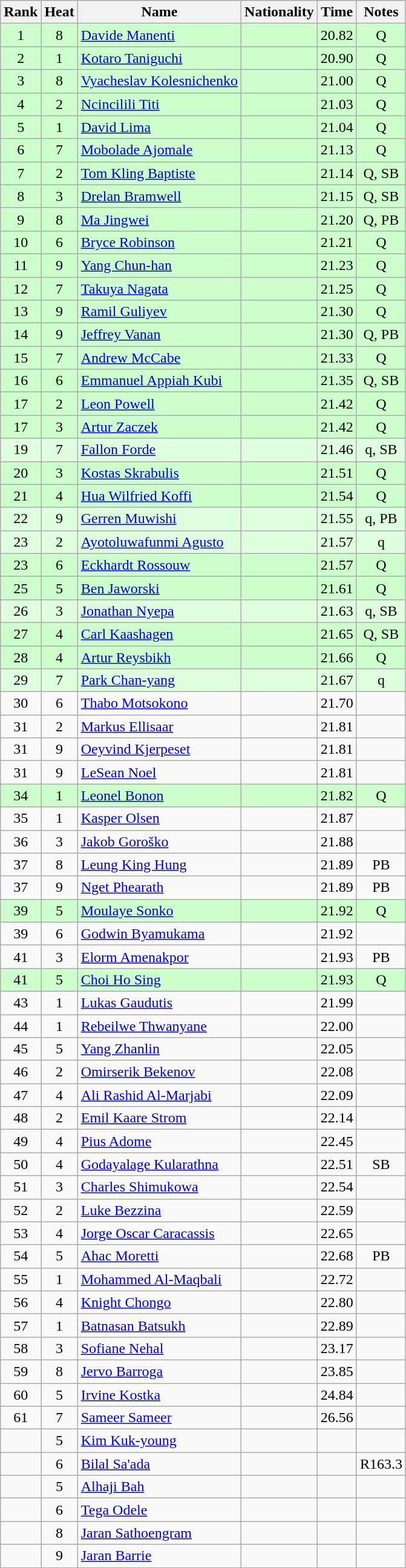<table class="wikitable sortable" style="text-align:center">
<tr>
<th>Rank</th>
<th>Heat</th>
<th>Name</th>
<th>Nationality</th>
<th>Time</th>
<th>Notes</th>
</tr>
<tr bgcolor=ccffcc>
<td>1</td>
<td>8</td>
<td align=left><a href='#'>Davide Manenti</a></td>
<td align=left></td>
<td>20.82</td>
<td>Q</td>
</tr>
<tr bgcolor=ccffcc>
<td>2</td>
<td>1</td>
<td align=left><a href='#'>Kotaro Taniguchi</a></td>
<td align=left></td>
<td>20.90</td>
<td>Q</td>
</tr>
<tr bgcolor=ccffcc>
<td>3</td>
<td>8</td>
<td align=left><a href='#'>Vyacheslav Kolesnichenko</a></td>
<td align=left></td>
<td>21.00</td>
<td>Q</td>
</tr>
<tr bgcolor=ccffcc>
<td>4</td>
<td>2</td>
<td align=left><a href='#'>Ncincilili Titi</a></td>
<td align=left></td>
<td>21.03</td>
<td>Q</td>
</tr>
<tr bgcolor=ccffcc>
<td>5</td>
<td>1</td>
<td align=left><a href='#'>David Lima</a></td>
<td align=left></td>
<td>21.04</td>
<td>Q</td>
</tr>
<tr bgcolor=ccffcc>
<td>6</td>
<td>7</td>
<td align=left><a href='#'>Mobolade Ajomale</a></td>
<td align=left></td>
<td>21.13</td>
<td>Q</td>
</tr>
<tr bgcolor=ccffcc>
<td>7</td>
<td>2</td>
<td align=left><a href='#'>Tom Kling Baptiste</a></td>
<td align=left></td>
<td>21.14</td>
<td>Q, SB</td>
</tr>
<tr bgcolor=ccffcc>
<td>8</td>
<td>3</td>
<td align=left><a href='#'>Drelan Bramwell</a></td>
<td align=left></td>
<td>21.15</td>
<td>Q, SB</td>
</tr>
<tr bgcolor=ccffcc>
<td>9</td>
<td>8</td>
<td align=left><a href='#'>Ma Jingwei</a></td>
<td align=left></td>
<td>21.20</td>
<td>Q, PB</td>
</tr>
<tr bgcolor=ccffcc>
<td>10</td>
<td>6</td>
<td align=left><a href='#'>Bryce Robinson</a></td>
<td align=left></td>
<td>21.21</td>
<td>Q</td>
</tr>
<tr bgcolor=ccffcc>
<td>11</td>
<td>9</td>
<td align=left><a href='#'>Yang Chun-han</a></td>
<td align=left></td>
<td>21.23</td>
<td>Q</td>
</tr>
<tr bgcolor=ccffcc>
<td>12</td>
<td>7</td>
<td align=left><a href='#'>Takuya Nagata</a></td>
<td align=left></td>
<td>21.25</td>
<td>Q</td>
</tr>
<tr bgcolor=ccffcc>
<td>13</td>
<td>9</td>
<td align=left><a href='#'>Ramil Guliyev</a></td>
<td align=left></td>
<td>21.30</td>
<td>Q</td>
</tr>
<tr bgcolor=ccffcc>
<td>14</td>
<td>9</td>
<td align=left><a href='#'>Jeffrey Vanan</a></td>
<td align=left></td>
<td>21.30</td>
<td>Q, PB</td>
</tr>
<tr bgcolor=ccffcc>
<td>15</td>
<td>7</td>
<td align=left><a href='#'>Andrew McCabe</a></td>
<td align=left></td>
<td>21.33</td>
<td>Q</td>
</tr>
<tr bgcolor=ccffcc>
<td>16</td>
<td>6</td>
<td align=left><a href='#'>Emmanuel Appiah Kubi</a></td>
<td align=left></td>
<td>21.35</td>
<td>Q, SB</td>
</tr>
<tr bgcolor=ccffcc>
<td>17</td>
<td>2</td>
<td align=left><a href='#'>Leon Powell</a></td>
<td align=left></td>
<td>21.42</td>
<td>Q</td>
</tr>
<tr bgcolor=ccffcc>
<td>17</td>
<td>3</td>
<td align=left><a href='#'>Artur Zaczek</a></td>
<td align=left></td>
<td>21.42</td>
<td>Q</td>
</tr>
<tr bgcolor=ddffdd>
<td>19</td>
<td>7</td>
<td align=left><a href='#'>Fallon Forde</a></td>
<td align=left></td>
<td>21.46</td>
<td>q, SB</td>
</tr>
<tr bgcolor=ccffcc>
<td>20</td>
<td>3</td>
<td align=left><a href='#'>Kostas Skrabulis</a></td>
<td align=left></td>
<td>21.51</td>
<td>Q</td>
</tr>
<tr bgcolor=ccffcc>
<td>21</td>
<td>4</td>
<td align=left><a href='#'>Hua Wilfried Koffi</a></td>
<td align=left></td>
<td>21.54</td>
<td>Q</td>
</tr>
<tr bgcolor=ddffdd>
<td>22</td>
<td>9</td>
<td align=left><a href='#'>Gerren Muwishi</a></td>
<td align=left></td>
<td>21.55</td>
<td>q, PB</td>
</tr>
<tr bgcolor=ddffdd>
<td>23</td>
<td>2</td>
<td align=left><a href='#'>Ayotoluwafunmi Agusto</a></td>
<td align=left></td>
<td>21.57</td>
<td>q</td>
</tr>
<tr bgcolor=ccffcc>
<td>23</td>
<td>6</td>
<td align=left><a href='#'>Eckhardt Rossouw</a></td>
<td align=left></td>
<td>21.57</td>
<td>Q</td>
</tr>
<tr bgcolor=ccffcc>
<td>25</td>
<td>5</td>
<td align=left><a href='#'>Ben Jaworski</a></td>
<td align=left></td>
<td>21.61</td>
<td>Q</td>
</tr>
<tr bgcolor=ddffdd>
<td>26</td>
<td>3</td>
<td align=left><a href='#'>Jonathan Nyepa</a></td>
<td align=left></td>
<td>21.63</td>
<td>q, SB</td>
</tr>
<tr bgcolor=ccffcc>
<td>27</td>
<td>4</td>
<td align=left><a href='#'>Carl Kaashagen</a></td>
<td align=left></td>
<td>21.65</td>
<td>Q, SB</td>
</tr>
<tr bgcolor=ccffcc>
<td>28</td>
<td>4</td>
<td align=left><a href='#'>Artur Reysbikh</a></td>
<td align=left></td>
<td>21.66</td>
<td>Q</td>
</tr>
<tr bgcolor=ddffdd>
<td>29</td>
<td>7</td>
<td align=left><a href='#'>Park Chan-yang</a></td>
<td align=left></td>
<td>21.67</td>
<td>q</td>
</tr>
<tr>
<td>30</td>
<td>6</td>
<td align=left><a href='#'>Thabo Motsokono</a></td>
<td align=left></td>
<td>21.70</td>
<td></td>
</tr>
<tr>
<td>31</td>
<td>2</td>
<td align=left><a href='#'>Markus Ellisaar</a></td>
<td align=left></td>
<td>21.81</td>
<td></td>
</tr>
<tr>
<td>31</td>
<td>9</td>
<td align=left><a href='#'>Oeyvind Kjerpeset</a></td>
<td align=left></td>
<td>21.81</td>
<td></td>
</tr>
<tr>
<td>31</td>
<td>9</td>
<td align=left><a href='#'>LeSean Noel</a></td>
<td align=left></td>
<td>21.81</td>
<td></td>
</tr>
<tr bgcolor=ccffcc>
<td>34</td>
<td>1</td>
<td align=left><a href='#'>Leonel Bonon</a></td>
<td align=left></td>
<td>21.82</td>
<td>Q</td>
</tr>
<tr>
<td>35</td>
<td>1</td>
<td align=left><a href='#'>Kasper Olsen</a></td>
<td align=left></td>
<td>21.87</td>
<td></td>
</tr>
<tr>
<td>36</td>
<td>3</td>
<td align=left><a href='#'>Jakob Goroško</a></td>
<td align=left></td>
<td>21.88</td>
<td></td>
</tr>
<tr>
<td>37</td>
<td>8</td>
<td align=left><a href='#'>Leung King Hung</a></td>
<td align=left></td>
<td>21.89</td>
<td>PB</td>
</tr>
<tr>
<td>37</td>
<td>9</td>
<td align=left><a href='#'>Nget Phearath</a></td>
<td align=left></td>
<td>21.89</td>
<td>PB</td>
</tr>
<tr bgcolor=ccffcc>
<td>39</td>
<td>5</td>
<td align=left><a href='#'>Moulaye Sonko</a></td>
<td align=left></td>
<td>21.92</td>
<td>Q</td>
</tr>
<tr>
<td>39</td>
<td>6</td>
<td align=left><a href='#'>Godwin Byamukama</a></td>
<td align=left></td>
<td>21.92</td>
<td></td>
</tr>
<tr>
<td>41</td>
<td>3</td>
<td align=left><a href='#'>Elorm Amenakpor</a></td>
<td align=left></td>
<td>21.93</td>
<td>PB</td>
</tr>
<tr bgcolor=ccffcc>
<td>41</td>
<td>5</td>
<td align=left><a href='#'>Choi Ho Sing</a></td>
<td align=left></td>
<td>21.93</td>
<td>Q</td>
</tr>
<tr>
<td>43</td>
<td>1</td>
<td align=left><a href='#'>Lukas Gaudutis</a></td>
<td align=left></td>
<td>21.99</td>
<td></td>
</tr>
<tr>
<td>44</td>
<td>1</td>
<td align=left><a href='#'>Rebeilwe Thwanyane</a></td>
<td align=left></td>
<td>22.00</td>
<td></td>
</tr>
<tr>
<td>45</td>
<td>5</td>
<td align=left><a href='#'>Yang Zhanlin</a></td>
<td align=left></td>
<td>22.05</td>
<td></td>
</tr>
<tr>
<td>46</td>
<td>2</td>
<td align=left><a href='#'>Omirserik Bekenov</a></td>
<td align=left></td>
<td>22.08</td>
<td></td>
</tr>
<tr>
<td>47</td>
<td>4</td>
<td align=left><a href='#'>Ali Rashid Al-Marjabi</a></td>
<td align=left></td>
<td>22.09</td>
<td></td>
</tr>
<tr>
<td>48</td>
<td>2</td>
<td align=left><a href='#'>Emil Kaare Strom</a></td>
<td align=left></td>
<td>22.14</td>
<td></td>
</tr>
<tr>
<td>49</td>
<td>4</td>
<td align=left><a href='#'>Pius Adome</a></td>
<td align=left></td>
<td>22.45</td>
<td></td>
</tr>
<tr>
<td>50</td>
<td>4</td>
<td align=left><a href='#'>Godayalage Kularathna</a></td>
<td align=left></td>
<td>22.51</td>
<td>SB</td>
</tr>
<tr>
<td>51</td>
<td>3</td>
<td align=left><a href='#'>Charles Shimukowa</a></td>
<td align=left></td>
<td>22.54</td>
<td></td>
</tr>
<tr>
<td>52</td>
<td>2</td>
<td align=left><a href='#'>Luke Bezzina</a></td>
<td align=left></td>
<td>22.59</td>
<td></td>
</tr>
<tr>
<td>53</td>
<td>4</td>
<td align=left><a href='#'>Jorge Oscar Caracassis</a></td>
<td align=left></td>
<td>22.65</td>
<td></td>
</tr>
<tr>
<td>54</td>
<td>5</td>
<td align=left><a href='#'>Ahac Moretti</a></td>
<td align=left></td>
<td>22.68</td>
<td>PB</td>
</tr>
<tr>
<td>55</td>
<td>1</td>
<td align=left><a href='#'>Mohammed Al-Maqbali</a></td>
<td align=left></td>
<td>22.72</td>
<td></td>
</tr>
<tr>
<td>56</td>
<td>4</td>
<td align=left><a href='#'>Knight Chongo</a></td>
<td align=left></td>
<td>22.80</td>
<td></td>
</tr>
<tr>
<td>57</td>
<td>1</td>
<td align=left><a href='#'>Batnasan Batsukh</a></td>
<td align=left></td>
<td>22.89</td>
<td></td>
</tr>
<tr>
<td>58</td>
<td>3</td>
<td align=left><a href='#'>Sofiane Nehal</a></td>
<td align=left></td>
<td>23.17</td>
<td></td>
</tr>
<tr>
<td>59</td>
<td>8</td>
<td align=left><a href='#'>Jervo Barroga</a></td>
<td align=left></td>
<td>23.85</td>
<td></td>
</tr>
<tr>
<td>60</td>
<td>5</td>
<td align=left><a href='#'>Irvine Kostka</a></td>
<td align=left></td>
<td>24.84</td>
<td></td>
</tr>
<tr>
<td>61</td>
<td>7</td>
<td align=left><a href='#'>Sameer Sameer</a></td>
<td align=left></td>
<td>26.56</td>
<td></td>
</tr>
<tr>
<td></td>
<td>5</td>
<td align=left><a href='#'>Kim Kuk-young</a></td>
<td align=left></td>
<td></td>
<td></td>
</tr>
<tr>
<td></td>
<td>6</td>
<td align=left><a href='#'>Bilal Sa'ada</a></td>
<td align=left></td>
<td></td>
<td>R163.3</td>
</tr>
<tr>
<td></td>
<td>5</td>
<td align=left><a href='#'>Alhaji Bah</a></td>
<td align=left></td>
<td></td>
<td></td>
</tr>
<tr>
<td></td>
<td>6</td>
<td align=left><a href='#'>Tega Odele</a></td>
<td align=left></td>
<td></td>
<td></td>
</tr>
<tr>
<td></td>
<td>8</td>
<td align=left><a href='#'>Jaran Sathoengram</a></td>
<td align=left></td>
<td></td>
<td></td>
</tr>
<tr>
<td></td>
<td>9</td>
<td align=left><a href='#'>Jaran Barrie</a></td>
<td align=left></td>
<td></td>
<td></td>
</tr>
</table>
